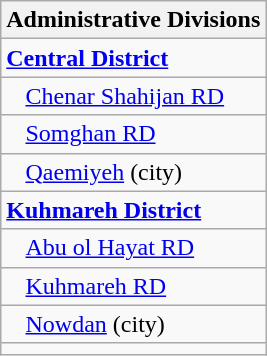<table class="wikitable">
<tr>
<th>Administrative Divisions</th>
</tr>
<tr>
<td><strong><a href='#'>Central District</a></strong></td>
</tr>
<tr>
<td style="padding-left: 1em;"><a href='#'>Chenar Shahijan RD</a></td>
</tr>
<tr>
<td style="padding-left: 1em;"><a href='#'>Somghan RD</a></td>
</tr>
<tr>
<td style="padding-left: 1em;"><a href='#'>Qaemiyeh</a> (city)</td>
</tr>
<tr>
<td><strong><a href='#'>Kuhmareh District</a></strong></td>
</tr>
<tr>
<td style="padding-left: 1em;"><a href='#'>Abu ol Hayat RD</a></td>
</tr>
<tr>
<td style="padding-left: 1em;"><a href='#'>Kuhmareh RD</a></td>
</tr>
<tr>
<td style="padding-left: 1em;"><a href='#'>Nowdan</a> (city)</td>
</tr>
<tr>
<td colspan=1></td>
</tr>
</table>
